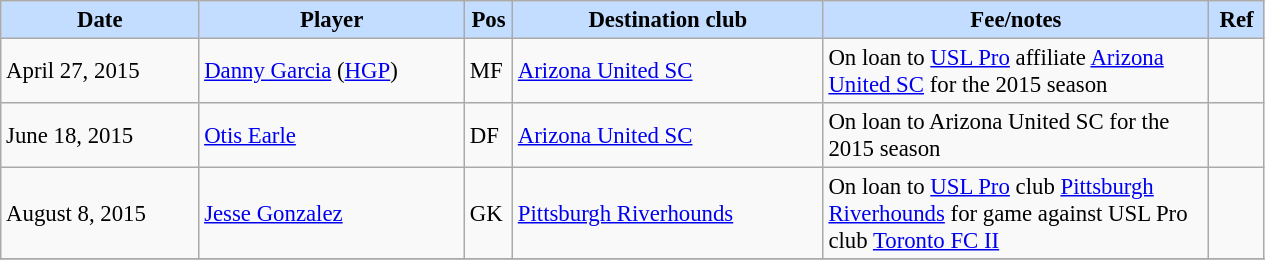<table class="wikitable" style="text-align:left; font-size:95%;">
<tr>
<th style="background:#c2ddff; width:125px;">Date</th>
<th style="background:#c2ddff; width:170px;">Player</th>
<th style="background:#c2ddff; width:25px;">Pos</th>
<th style="background:#c2ddff; width:200px;">Destination club</th>
<th style="background:#c2ddff; width:250px;">Fee/notes</th>
<th style="background:#c2ddff; width:30px;">Ref</th>
</tr>
<tr>
<td>April 27, 2015</td>
<td> <a href='#'>Danny Garcia</a> (<a href='#'>HGP</a>)</td>
<td>MF</td>
<td> <a href='#'>Arizona United SC</a></td>
<td>On loan to <a href='#'>USL Pro</a> affiliate <a href='#'>Arizona United SC</a> for the 2015 season</td>
<td></td>
</tr>
<tr>
<td>June 18, 2015</td>
<td> <a href='#'>Otis Earle</a></td>
<td>DF</td>
<td> <a href='#'>Arizona United SC</a></td>
<td>On loan to Arizona United SC for the 2015 season</td>
<td></td>
</tr>
<tr>
<td>August 8, 2015</td>
<td> <a href='#'>Jesse Gonzalez</a></td>
<td>GK</td>
<td> <a href='#'>Pittsburgh Riverhounds</a></td>
<td>On loan to <a href='#'>USL Pro</a> club <a href='#'>Pittsburgh Riverhounds</a> for game against USL Pro club <a href='#'>Toronto FC II</a></td>
<td></td>
</tr>
<tr>
</tr>
</table>
